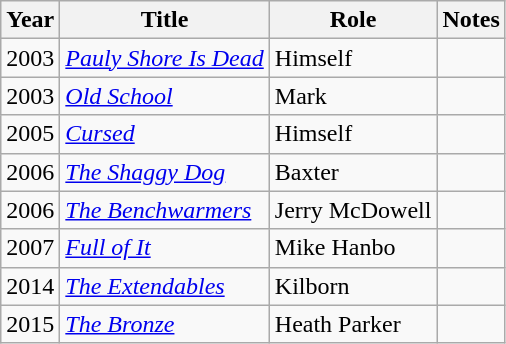<table class="wikitable">
<tr>
<th>Year</th>
<th>Title</th>
<th>Role</th>
<th>Notes</th>
</tr>
<tr>
<td>2003</td>
<td><em><a href='#'>Pauly Shore Is Dead</a></em></td>
<td>Himself</td>
<td></td>
</tr>
<tr>
<td>2003</td>
<td><em><a href='#'>Old School</a></em></td>
<td>Mark</td>
<td></td>
</tr>
<tr>
<td>2005</td>
<td><em><a href='#'>Cursed</a></em></td>
<td>Himself</td>
<td></td>
</tr>
<tr>
<td>2006</td>
<td><em><a href='#'>The Shaggy Dog</a></em></td>
<td>Baxter</td>
<td></td>
</tr>
<tr>
<td>2006</td>
<td><em><a href='#'>The Benchwarmers</a></em></td>
<td>Jerry McDowell</td>
<td></td>
</tr>
<tr>
<td>2007</td>
<td><em><a href='#'>Full of It</a></em></td>
<td>Mike Hanbo</td>
<td></td>
</tr>
<tr>
<td>2014</td>
<td><em><a href='#'>The Extendables</a></em></td>
<td>Kilborn</td>
<td></td>
</tr>
<tr>
<td>2015</td>
<td><em><a href='#'>The Bronze</a></em></td>
<td>Heath Parker</td>
<td></td>
</tr>
</table>
